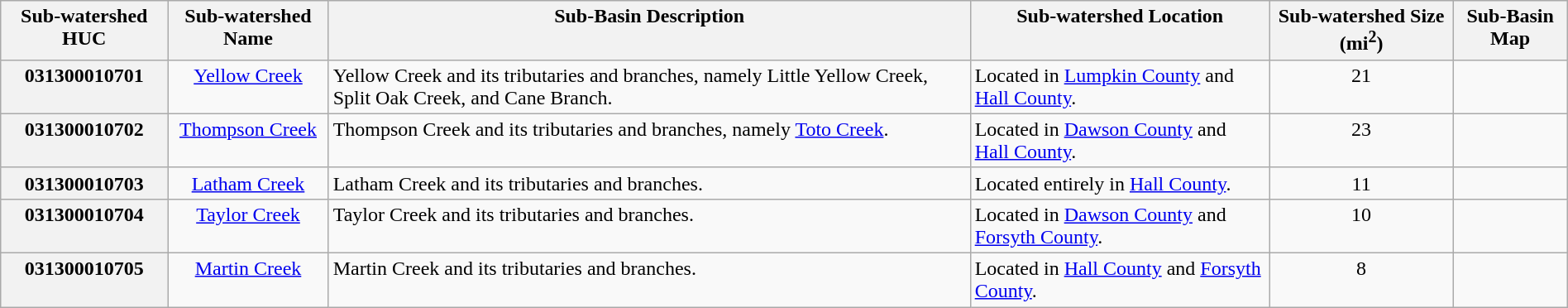<table class="wikitable" border="1" style="margin: 1em auto 1em auto;">
<tr valign="top">
<th scope="col">Sub-watershed HUC</th>
<th scope="col">Sub-watershed Name</th>
<th scope="col">Sub-Basin Description</th>
<th scope="col">Sub-watershed Location</th>
<th scope="col">Sub-watershed Size (mi<sup>2</sup>)</th>
<th scope="col">Sub-Basin Map</th>
</tr>
<tr valign="top">
<th scope="row">031300010701</th>
<td align="center"><a href='#'>Yellow Creek</a></td>
<td align="left">Yellow Creek and its tributaries and branches, namely Little Yellow Creek, Split Oak Creek, and Cane Branch.</td>
<td>Located in <a href='#'>Lumpkin County</a> and <a href='#'>Hall County</a>.</td>
<td align="center">21</td>
<td align="right"></td>
</tr>
<tr valign="top">
<th scope="row">031300010702</th>
<td align="center"><a href='#'>Thompson Creek</a></td>
<td align="left">Thompson Creek and its tributaries and branches, namely <a href='#'>Toto Creek</a>.</td>
<td>Located in <a href='#'>Dawson County</a> and <a href='#'>Hall County</a>.</td>
<td align="center">23</td>
<td align="right"></td>
</tr>
<tr valign="top">
<th scope="row">031300010703</th>
<td align="center"><a href='#'>Latham Creek</a></td>
<td align="left">Latham Creek and its tributaries and branches.</td>
<td>Located entirely in <a href='#'>Hall County</a>.</td>
<td align="center">11</td>
<td align="right"></td>
</tr>
<tr valign="top">
<th scope="row">031300010704</th>
<td align="center"><a href='#'>Taylor Creek</a></td>
<td align="left">Taylor Creek and its tributaries and branches.</td>
<td>Located in <a href='#'>Dawson County</a> and <a href='#'>Forsyth County</a>.</td>
<td align="center">10</td>
<td align="right"></td>
</tr>
<tr valign="top">
<th scope="row">031300010705</th>
<td align="center"><a href='#'>Martin Creek</a></td>
<td align="left">Martin Creek and its tributaries and branches.</td>
<td>Located in <a href='#'>Hall County</a> and <a href='#'>Forsyth County</a>.</td>
<td align="center">8</td>
<td align="right"></td>
</tr>
</table>
